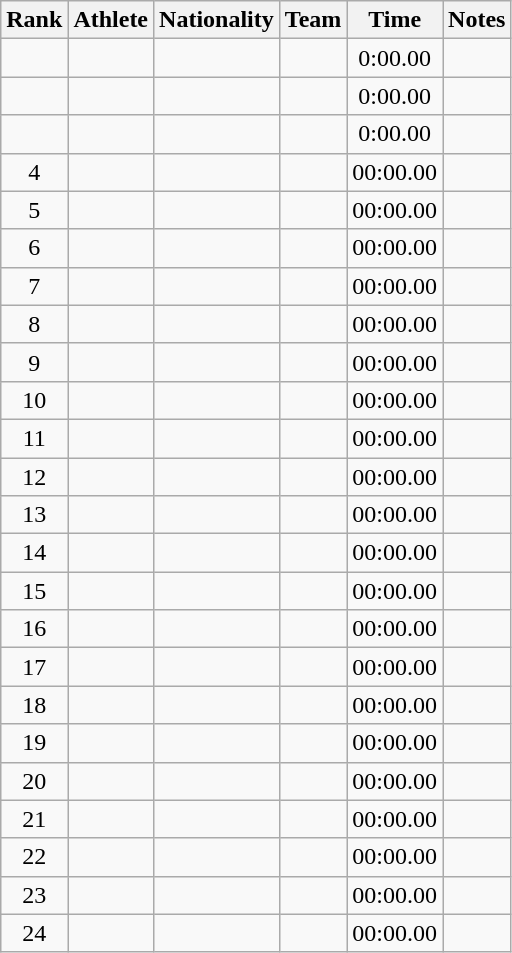<table class="wikitable sortable plainrowheaders" style="text-align:center">
<tr>
<th scope="col">Rank</th>
<th scope="col">Athlete</th>
<th scope="col">Nationality</th>
<th scope="col">Team</th>
<th scope="col">Time</th>
<th scope="col">Notes</th>
</tr>
<tr>
<td></td>
<td align=left></td>
<td align=left></td>
<td></td>
<td>0:00.00</td>
<td></td>
</tr>
<tr>
<td></td>
<td align=left></td>
<td align=left></td>
<td></td>
<td>0:00.00</td>
<td></td>
</tr>
<tr>
<td></td>
<td align=left></td>
<td align=left></td>
<td></td>
<td>0:00.00</td>
<td></td>
</tr>
<tr>
<td>4</td>
<td align=left></td>
<td align=left></td>
<td></td>
<td>00:00.00</td>
<td></td>
</tr>
<tr>
<td>5</td>
<td align=left></td>
<td align=left></td>
<td></td>
<td>00:00.00</td>
<td></td>
</tr>
<tr>
<td>6</td>
<td align=left></td>
<td align=left></td>
<td></td>
<td>00:00.00</td>
<td></td>
</tr>
<tr>
<td>7</td>
<td align=left></td>
<td align=left></td>
<td></td>
<td>00:00.00</td>
<td></td>
</tr>
<tr>
<td>8</td>
<td align=left></td>
<td align=left></td>
<td></td>
<td>00:00.00</td>
<td></td>
</tr>
<tr>
<td>9</td>
<td align=left></td>
<td align=left></td>
<td></td>
<td>00:00.00</td>
<td></td>
</tr>
<tr>
<td>10</td>
<td align=left></td>
<td align=left></td>
<td></td>
<td>00:00.00</td>
<td></td>
</tr>
<tr>
<td>11</td>
<td align=left></td>
<td align=left></td>
<td></td>
<td>00:00.00</td>
<td></td>
</tr>
<tr>
<td>12</td>
<td align=left></td>
<td align=left></td>
<td></td>
<td>00:00.00</td>
<td></td>
</tr>
<tr>
<td>13</td>
<td align=left></td>
<td align=left></td>
<td></td>
<td>00:00.00</td>
<td></td>
</tr>
<tr>
<td>14</td>
<td align=left></td>
<td align=left></td>
<td></td>
<td>00:00.00</td>
<td></td>
</tr>
<tr>
<td>15</td>
<td align=left></td>
<td align=left></td>
<td></td>
<td>00:00.00</td>
<td></td>
</tr>
<tr>
<td>16</td>
<td align=left></td>
<td align=left></td>
<td></td>
<td>00:00.00</td>
<td></td>
</tr>
<tr>
<td>17</td>
<td align=left></td>
<td align=left></td>
<td></td>
<td>00:00.00</td>
<td></td>
</tr>
<tr>
<td>18</td>
<td align=left></td>
<td align=left></td>
<td></td>
<td>00:00.00</td>
<td></td>
</tr>
<tr>
<td>19</td>
<td align=left></td>
<td align=left></td>
<td></td>
<td>00:00.00</td>
<td></td>
</tr>
<tr>
<td>20</td>
<td align=left></td>
<td align=left></td>
<td></td>
<td>00:00.00</td>
<td></td>
</tr>
<tr>
<td>21</td>
<td align=left></td>
<td align=left></td>
<td></td>
<td>00:00.00</td>
<td></td>
</tr>
<tr>
<td>22</td>
<td align=left></td>
<td align=left></td>
<td></td>
<td>00:00.00</td>
<td></td>
</tr>
<tr>
<td>23</td>
<td align=left></td>
<td align=left></td>
<td></td>
<td>00:00.00</td>
<td></td>
</tr>
<tr>
<td>24</td>
<td align=left></td>
<td align=left></td>
<td></td>
<td>00:00.00</td>
<td></td>
</tr>
</table>
